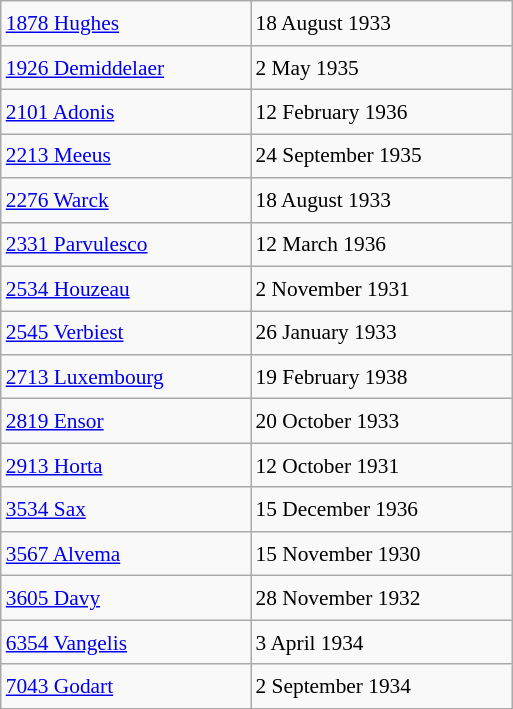<table class="wikitable" style="font-size: 89%; float: left; width: 24em; margin-right: 1em; line-height: 1.6em !important;">
<tr>
<td><a href='#'>1878 Hughes</a></td>
<td>18 August 1933</td>
</tr>
<tr>
<td><a href='#'>1926 Demiddelaer</a></td>
<td>2 May 1935</td>
</tr>
<tr>
<td><a href='#'>2101 Adonis</a></td>
<td>12 February 1936</td>
</tr>
<tr>
<td><a href='#'>2213 Meeus</a></td>
<td>24 September 1935</td>
</tr>
<tr>
<td><a href='#'>2276 Warck</a></td>
<td>18 August 1933</td>
</tr>
<tr>
<td><a href='#'>2331 Parvulesco</a></td>
<td>12 March 1936</td>
</tr>
<tr>
<td><a href='#'>2534 Houzeau</a></td>
<td>2 November 1931</td>
</tr>
<tr>
<td><a href='#'>2545 Verbiest</a></td>
<td>26 January 1933</td>
</tr>
<tr>
<td><a href='#'>2713 Luxembourg</a></td>
<td>19 February 1938</td>
</tr>
<tr>
<td><a href='#'>2819 Ensor</a></td>
<td>20 October 1933</td>
</tr>
<tr>
<td><a href='#'>2913 Horta</a></td>
<td>12 October 1931</td>
</tr>
<tr>
<td><a href='#'>3534 Sax</a></td>
<td>15 December 1936</td>
</tr>
<tr>
<td><a href='#'>3567 Alvema</a></td>
<td>15 November 1930</td>
</tr>
<tr>
<td><a href='#'>3605 Davy</a></td>
<td>28 November 1932</td>
</tr>
<tr>
<td><a href='#'>6354 Vangelis</a></td>
<td>3 April 1934</td>
</tr>
<tr>
<td><a href='#'>7043 Godart</a></td>
<td>2 September 1934</td>
</tr>
</table>
